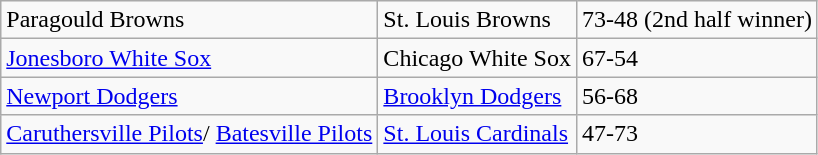<table class="wikitable">
<tr>
<td>Paragould Browns</td>
<td>St. Louis Browns</td>
<td>73-48 (2nd half winner)</td>
</tr>
<tr>
<td><a href='#'>Jonesboro White Sox</a></td>
<td>Chicago White Sox</td>
<td>67-54</td>
</tr>
<tr>
<td><a href='#'>Newport Dodgers</a></td>
<td><a href='#'>Brooklyn Dodgers</a></td>
<td>56-68</td>
</tr>
<tr>
<td><a href='#'>Caruthersville Pilots</a>/ <a href='#'>Batesville Pilots</a></td>
<td><a href='#'>St. Louis Cardinals</a></td>
<td>47-73</td>
</tr>
</table>
